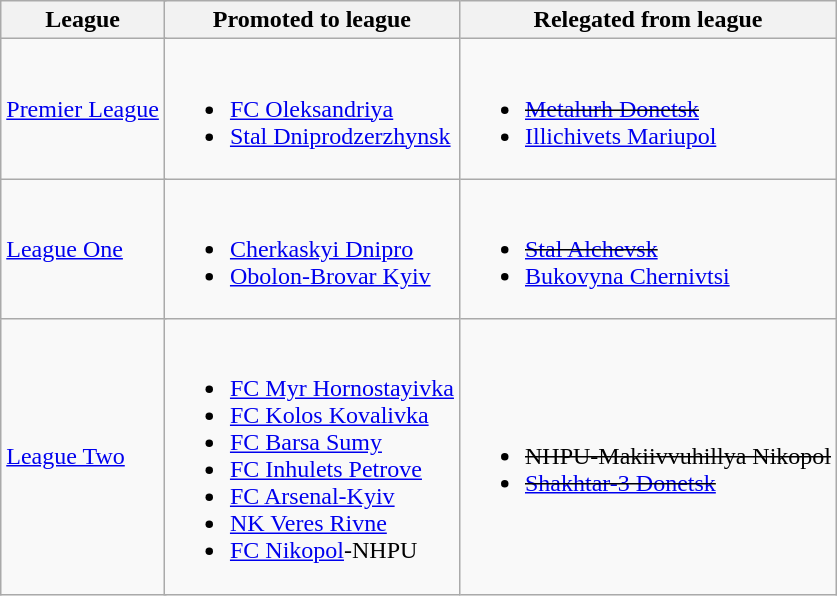<table class="wikitable">
<tr>
<th colspan=2>League</th>
<th>Promoted to league</th>
<th>Relegated from league</th>
</tr>
<tr>
<td colspan=2><a href='#'>Premier League</a></td>
<td><br><ul><li><a href='#'>FC Oleksandriya</a></li><li><a href='#'>Stal Dniprodzerzhynsk</a></li></ul></td>
<td><br><ul><li><del><a href='#'>Metalurh Donetsk</a></del></li><li><a href='#'>Illichivets Mariupol</a></li></ul></td>
</tr>
<tr>
<td colspan=2><a href='#'>League One</a></td>
<td><br><ul><li><a href='#'>Cherkaskyi Dnipro</a></li><li><a href='#'>Obolon-Brovar Kyiv</a></li></ul></td>
<td><br><ul><li><del><a href='#'>Stal Alchevsk</a></del></li><li><a href='#'>Bukovyna Chernivtsi</a></li></ul></td>
</tr>
<tr>
<td colspan=2><a href='#'>League Two</a></td>
<td><br><ul><li><a href='#'>FC Myr Hornostayivka</a></li><li><a href='#'>FC Kolos Kovalivka</a></li><li><a href='#'>FC Barsa Sumy</a></li><li><a href='#'>FC Inhulets Petrove</a></li><li><a href='#'>FC Arsenal-Kyiv</a></li><li><a href='#'>NK Veres Rivne</a></li><li><a href='#'>FC Nikopol</a>-NHPU</li></ul></td>
<td><br><ul><li><del>NHPU-Makiivvuhillya Nikopol</del></li><li><del><a href='#'>Shakhtar-3 Donetsk</a></del></li></ul></td>
</tr>
</table>
